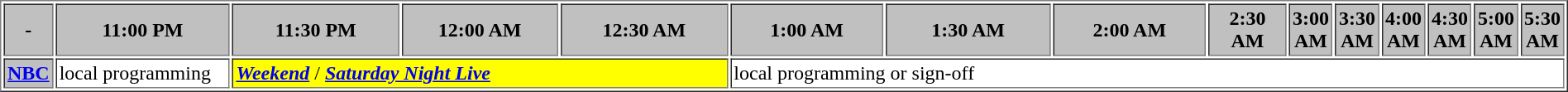<table border="1" cellpadding="2">
<tr>
<th bgcolor="#C0C0C0">-</th>
<th width="13%" bgcolor="#C0C0C0">11:00 PM</th>
<th width="14%" bgcolor="#C0C0C0">11:30 PM</th>
<th width="13%" bgcolor="#C0C0C0">12:00 AM</th>
<th width="14%" bgcolor="#C0C0C0">12:30 AM</th>
<th width="13%" bgcolor="#C0C0C0">1:00 AM</th>
<th width="14%" bgcolor="#C0C0C0">1:30 AM</th>
<th width="13%" bgcolor="#C0C0C0">2:00 AM</th>
<th width="14%" bgcolor="#C0C0C0">2:30 AM</th>
<th width="13%" bgcolor="#C0C0C0">3:00 AM</th>
<th width="14%" bgcolor="#C0C0C0">3:30 AM</th>
<th width="13%" bgcolor="#C0C0C0">4:00 AM</th>
<th width="14%" bgcolor="#C0C0C0">4:30 AM</th>
<th width="13%" bgcolor="#C0C0C0">5:00 AM</th>
<th width="14%" bgcolor="#C0C0C0">5:30 AM</th>
</tr>
<tr>
<th bgcolor="#C0C0C0"><a href='#'>NBC</a></th>
<td bgcolor="white">local programming</td>
<td bgcolor="yellow" colspan="3"><strong><a href='#'><em>Weekend</em></a></strong> / <strong><em><a href='#'>Saturday Night Live</a></em></strong></td>
<td bgcolor="white" colspan="10" rowspan=1>local programming or sign-off</td>
</tr>
</table>
